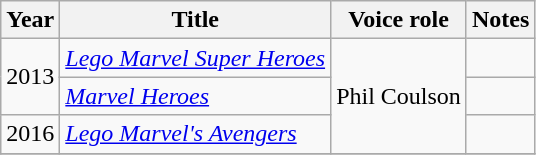<table class="wikitable sortable">
<tr>
<th>Year</th>
<th>Title</th>
<th>Voice role</th>
<th class="unsortable">Notes</th>
</tr>
<tr>
<td rowspan="2">2013</td>
<td><em><a href='#'>Lego Marvel Super Heroes</a></em></td>
<td rowspan="3">Phil Coulson</td>
<td></td>
</tr>
<tr>
<td><em><a href='#'>Marvel Heroes</a></em></td>
<td></td>
</tr>
<tr>
<td>2016</td>
<td><em><a href='#'>Lego Marvel's Avengers</a></em></td>
<td></td>
</tr>
<tr>
</tr>
</table>
